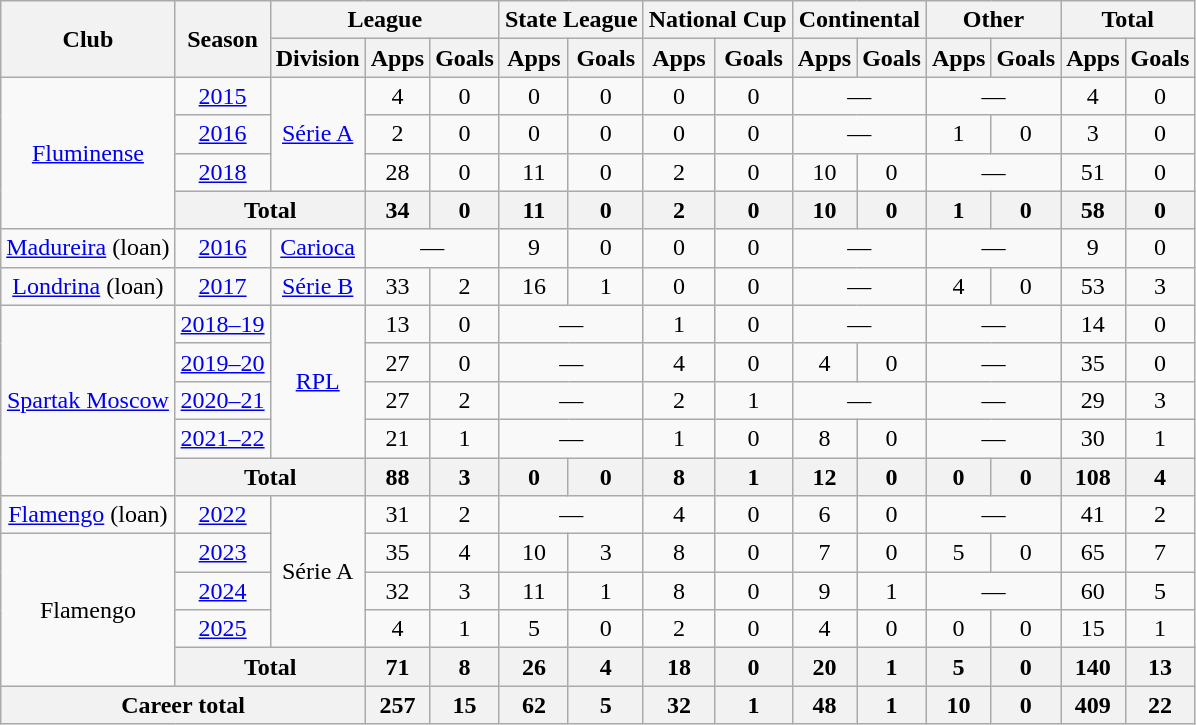<table class="wikitable" style="text-align: center;">
<tr>
<th rowspan="2">Club</th>
<th rowspan="2">Season</th>
<th colspan="3">League</th>
<th colspan="2">State League</th>
<th colspan="2">National Cup</th>
<th colspan="2">Continental</th>
<th colspan="2">Other</th>
<th colspan="2">Total</th>
</tr>
<tr>
<th>Division</th>
<th>Apps</th>
<th>Goals</th>
<th>Apps</th>
<th>Goals</th>
<th>Apps</th>
<th>Goals</th>
<th>Apps</th>
<th>Goals</th>
<th>Apps</th>
<th>Goals</th>
<th>Apps</th>
<th>Goals</th>
</tr>
<tr>
<td rowspan="4" valign="center"><a href='#'>Fluminense</a></td>
<td><a href='#'>2015</a></td>
<td rowspan="3"><a href='#'>Série A</a></td>
<td>4</td>
<td>0</td>
<td>0</td>
<td>0</td>
<td>0</td>
<td>0</td>
<td colspan="2">—</td>
<td colspan="2">—</td>
<td>4</td>
<td>0</td>
</tr>
<tr>
<td><a href='#'>2016</a></td>
<td>2</td>
<td>0</td>
<td>0</td>
<td>0</td>
<td>0</td>
<td>0</td>
<td colspan="2">—</td>
<td>1</td>
<td>0</td>
<td>3</td>
<td>0</td>
</tr>
<tr>
<td><a href='#'>2018</a></td>
<td>28</td>
<td>0</td>
<td>11</td>
<td>0</td>
<td>2</td>
<td>0</td>
<td>10</td>
<td>0</td>
<td colspan="2">—</td>
<td>51</td>
<td>0</td>
</tr>
<tr>
<th colspan="2">Total</th>
<th>34</th>
<th>0</th>
<th>11</th>
<th>0</th>
<th>2</th>
<th>0</th>
<th>10</th>
<th>0</th>
<th>1</th>
<th>0</th>
<th>58</th>
<th>0</th>
</tr>
<tr>
<td rowspan="1" valign="center"><a href='#'>Madureira</a> (loan)</td>
<td><a href='#'>2016</a></td>
<td><a href='#'>Carioca</a></td>
<td colspan="2">—</td>
<td>9</td>
<td>0</td>
<td>0</td>
<td>0</td>
<td colspan="2">—</td>
<td colspan="2">—</td>
<td>9</td>
<td>0</td>
</tr>
<tr>
<td rowspan="1" valign="center"><a href='#'>Londrina</a> (loan)</td>
<td><a href='#'>2017</a></td>
<td><a href='#'>Série B</a></td>
<td>33</td>
<td>2</td>
<td>16</td>
<td>1</td>
<td>0</td>
<td>0</td>
<td colspan="2">—</td>
<td>4</td>
<td>0</td>
<td>53</td>
<td>3</td>
</tr>
<tr>
<td rowspan="5"><a href='#'>Spartak Moscow</a></td>
<td><a href='#'>2018–19</a></td>
<td rowspan="4"><a href='#'>RPL</a></td>
<td>13</td>
<td>0</td>
<td colspan="2">—</td>
<td>1</td>
<td>0</td>
<td colspan="2">—</td>
<td colspan="2">—</td>
<td>14</td>
<td>0</td>
</tr>
<tr>
<td><a href='#'>2019–20</a></td>
<td>27</td>
<td>0</td>
<td colspan="2">—</td>
<td>4</td>
<td>0</td>
<td>4</td>
<td>0</td>
<td colspan="2">—</td>
<td>35</td>
<td>0</td>
</tr>
<tr>
<td><a href='#'>2020–21</a></td>
<td>27</td>
<td>2</td>
<td colspan="2">—</td>
<td>2</td>
<td>1</td>
<td colspan="2">—</td>
<td colspan="2">—</td>
<td>29</td>
<td>3</td>
</tr>
<tr>
<td><a href='#'>2021–22</a></td>
<td>21</td>
<td>1</td>
<td colspan="2">—</td>
<td>1</td>
<td>0</td>
<td>8</td>
<td>0</td>
<td colspan="2">—</td>
<td>30</td>
<td>1</td>
</tr>
<tr>
<th colspan="2">Total</th>
<th>88</th>
<th>3</th>
<th>0</th>
<th>0</th>
<th>8</th>
<th>1</th>
<th>12</th>
<th>0</th>
<th>0</th>
<th>0</th>
<th>108</th>
<th>4</th>
</tr>
<tr>
<td><a href='#'>Flamengo</a> (loan)</td>
<td><a href='#'>2022</a></td>
<td rowspan="4">Série A</td>
<td>31</td>
<td>2</td>
<td colspan="2">—</td>
<td>4</td>
<td>0</td>
<td>6</td>
<td>0</td>
<td colspan="2">—</td>
<td>41</td>
<td>2</td>
</tr>
<tr>
<td rowspan="4">Flamengo</td>
<td><a href='#'>2023</a></td>
<td>35</td>
<td>4</td>
<td>10</td>
<td>3</td>
<td>8</td>
<td>0</td>
<td>7</td>
<td>0</td>
<td>5</td>
<td>0</td>
<td>65</td>
<td>7</td>
</tr>
<tr>
<td><a href='#'>2024</a></td>
<td>32</td>
<td>3</td>
<td>11</td>
<td>1</td>
<td>8</td>
<td>0</td>
<td>9</td>
<td>1</td>
<td colspan="2">—</td>
<td>60</td>
<td>5</td>
</tr>
<tr>
<td><a href='#'>2025</a></td>
<td>4</td>
<td>1</td>
<td>5</td>
<td>0</td>
<td>2</td>
<td>0</td>
<td>4</td>
<td>0</td>
<td>0</td>
<td>0</td>
<td>15</td>
<td>1</td>
</tr>
<tr>
<th colspan="2">Total</th>
<th>71</th>
<th>8</th>
<th>26</th>
<th>4</th>
<th>18</th>
<th>0</th>
<th>20</th>
<th>1</th>
<th>5</th>
<th>0</th>
<th>140</th>
<th>13</th>
</tr>
<tr>
<th colspan="3">Career total</th>
<th>257</th>
<th>15</th>
<th>62</th>
<th>5</th>
<th>32</th>
<th>1</th>
<th>48</th>
<th>1</th>
<th>10</th>
<th>0</th>
<th>409</th>
<th>22</th>
</tr>
</table>
